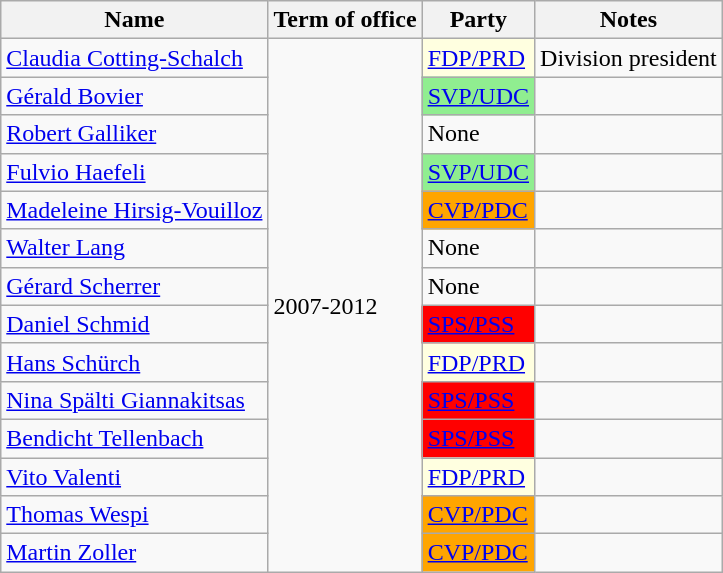<table class="wikitable">
<tr>
<th>Name</th>
<th>Term of office</th>
<th>Party</th>
<th>Notes</th>
</tr>
<tr>
<td><a href='#'>Claudia Cotting-Schalch</a></td>
<td rowspan="14">2007-2012</td>
<td style="background:lightyellow"><a href='#'>FDP/PRD</a></td>
<td>Division president</td>
</tr>
<tr>
<td><a href='#'>Gérald Bovier</a></td>
<td style="background:lightgreen"><a href='#'>SVP/UDC</a></td>
<td></td>
</tr>
<tr>
<td><a href='#'>Robert Galliker</a></td>
<td>None</td>
<td></td>
</tr>
<tr>
<td><a href='#'>Fulvio Haefeli</a></td>
<td style="background:lightgreen"><a href='#'>SVP/UDC</a></td>
<td></td>
</tr>
<tr>
<td><a href='#'>Madeleine Hirsig-Vouilloz</a></td>
<td style="background:orange"><a href='#'>CVP/PDC</a></td>
<td></td>
</tr>
<tr>
<td><a href='#'>Walter Lang</a></td>
<td>None</td>
<td></td>
</tr>
<tr>
<td><a href='#'>Gérard Scherrer</a></td>
<td>None</td>
<td></td>
</tr>
<tr>
<td><a href='#'>Daniel Schmid</a></td>
<td style="background:red"><a href='#'>SPS/PSS</a></td>
<td></td>
</tr>
<tr>
<td><a href='#'>Hans Schürch</a></td>
<td style="background:lightyellow"><a href='#'>FDP/PRD</a></td>
<td></td>
</tr>
<tr>
<td><a href='#'>Nina Spälti Giannakitsas</a></td>
<td style="background:red"><a href='#'>SPS/PSS</a></td>
<td></td>
</tr>
<tr>
<td><a href='#'>Bendicht Tellenbach</a></td>
<td style="background:red"><a href='#'>SPS/PSS</a></td>
<td></td>
</tr>
<tr>
<td><a href='#'>Vito Valenti</a></td>
<td style="background:lightyellow"><a href='#'>FDP/PRD</a></td>
<td></td>
</tr>
<tr>
<td><a href='#'>Thomas Wespi</a></td>
<td style="background:orange"><a href='#'>CVP/PDC</a></td>
<td></td>
</tr>
<tr>
<td><a href='#'>Martin Zoller</a></td>
<td style="background:orange"><a href='#'>CVP/PDC</a></td>
<td></td>
</tr>
</table>
